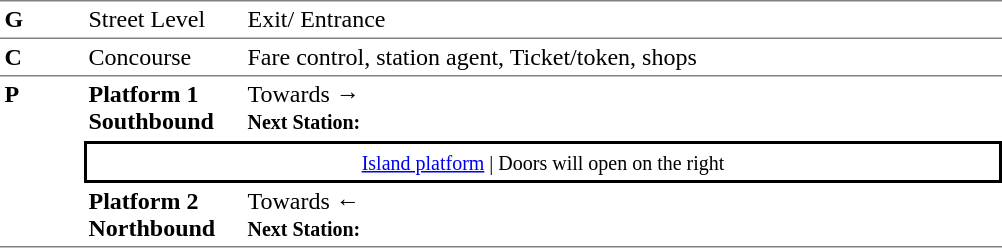<table border=0 cellspacing=0 cellpadding=3>
<tr>
<td style="border-top:solid 1px grey;border-bottom:solid 1px grey;" width=50 valign=top><strong>G</strong></td>
<td style="border-top:solid 1px grey;border-bottom:solid 1px grey;" width=100 valign=top>Street Level</td>
<td style="border-top:solid 1px grey;border-bottom:solid 1px grey;" width=500 valign=top>Exit/ Entrance</td>
</tr>
<tr>
<td style="border-bottom:solid 1px grey;"><strong>C</strong></td>
<td style="border-bottom:solid 1px grey;">Concourse</td>
<td style="border-bottom:solid 1px grey;">Fare control, station agent, Ticket/token, shops</td>
</tr>
<tr>
<td style="border-bottom:solid 1px grey;" width=50 rowspan=3 valign=top><strong>P</strong></td>
<td style="border-bottom:solid 1px white;" width=100><span><strong>Platform 1</strong><br><strong>Southbound</strong></span></td>
<td style="border-bottom:solid 1px white;" width=500>Towards → <br><small><strong>Next Station:</strong> </small></td>
</tr>
<tr>
<td style="border-top:solid 2px black;border-right:solid 2px black;border-left:solid 2px black;border-bottom:solid 2px black;text-align:center;" colspan=2><small><a href='#'>Island platform</a> | Doors will open on the right </small></td>
</tr>
<tr>
<td style="border-bottom:solid 1px grey;" width=100><span><strong>Platform 2</strong><br><strong>Northbound</strong></span></td>
<td style="border-bottom:solid 1px grey;" width="500">Towards ← <br><small><strong>Next Station:</strong> </small></td>
</tr>
</table>
